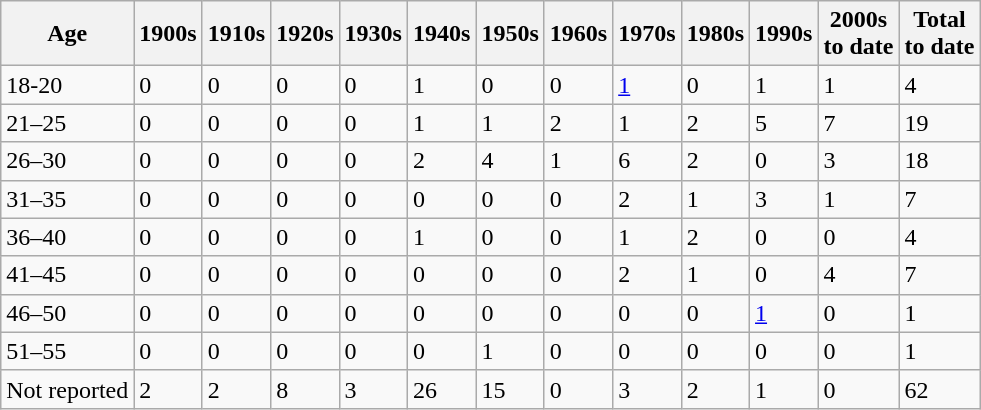<table class="wikitable sortable">
<tr>
<th>Age</th>
<th>1900s</th>
<th>1910s</th>
<th>1920s</th>
<th>1930s</th>
<th>1940s</th>
<th>1950s</th>
<th>1960s</th>
<th>1970s</th>
<th>1980s</th>
<th>1990s</th>
<th>2000s<br>to date</th>
<th>Total<br>to date</th>
</tr>
<tr>
<td>18-20</td>
<td>0</td>
<td>0</td>
<td>0</td>
<td>0</td>
<td>1</td>
<td>0</td>
<td>0</td>
<td><a href='#'>1</a></td>
<td>0</td>
<td>1</td>
<td>1</td>
<td>4</td>
</tr>
<tr>
<td>21–25</td>
<td>0</td>
<td>0</td>
<td>0</td>
<td>0</td>
<td>1</td>
<td>1</td>
<td>2</td>
<td>1</td>
<td>2</td>
<td>5</td>
<td>7</td>
<td>19</td>
</tr>
<tr>
<td>26–30</td>
<td>0</td>
<td>0</td>
<td>0</td>
<td>0</td>
<td>2</td>
<td>4</td>
<td>1</td>
<td>6</td>
<td>2</td>
<td>0</td>
<td>3</td>
<td>18</td>
</tr>
<tr>
<td>31–35</td>
<td>0</td>
<td>0</td>
<td>0</td>
<td>0</td>
<td>0</td>
<td>0</td>
<td>0</td>
<td>2</td>
<td>1</td>
<td>3</td>
<td>1</td>
<td>7</td>
</tr>
<tr>
<td>36–40</td>
<td>0</td>
<td>0</td>
<td>0</td>
<td>0</td>
<td>1</td>
<td>0</td>
<td>0</td>
<td>1</td>
<td>2</td>
<td>0</td>
<td>0</td>
<td>4</td>
</tr>
<tr>
<td>41–45</td>
<td>0</td>
<td>0</td>
<td>0</td>
<td>0</td>
<td>0</td>
<td>0</td>
<td>0</td>
<td>2</td>
<td>1</td>
<td>0</td>
<td>4</td>
<td>7</td>
</tr>
<tr>
<td>46–50</td>
<td>0</td>
<td>0</td>
<td>0</td>
<td>0</td>
<td>0</td>
<td>0</td>
<td>0</td>
<td>0</td>
<td>0</td>
<td><a href='#'>1</a></td>
<td>0</td>
<td>1</td>
</tr>
<tr>
<td>51–55</td>
<td>0</td>
<td>0</td>
<td>0</td>
<td>0</td>
<td>0</td>
<td>1</td>
<td>0</td>
<td>0</td>
<td>0</td>
<td>0</td>
<td>0</td>
<td>1</td>
</tr>
<tr>
<td>Not reported</td>
<td>2</td>
<td>2</td>
<td>8</td>
<td>3</td>
<td>26</td>
<td>15</td>
<td>0</td>
<td>3</td>
<td>2</td>
<td>1</td>
<td>0</td>
<td>62</td>
</tr>
</table>
